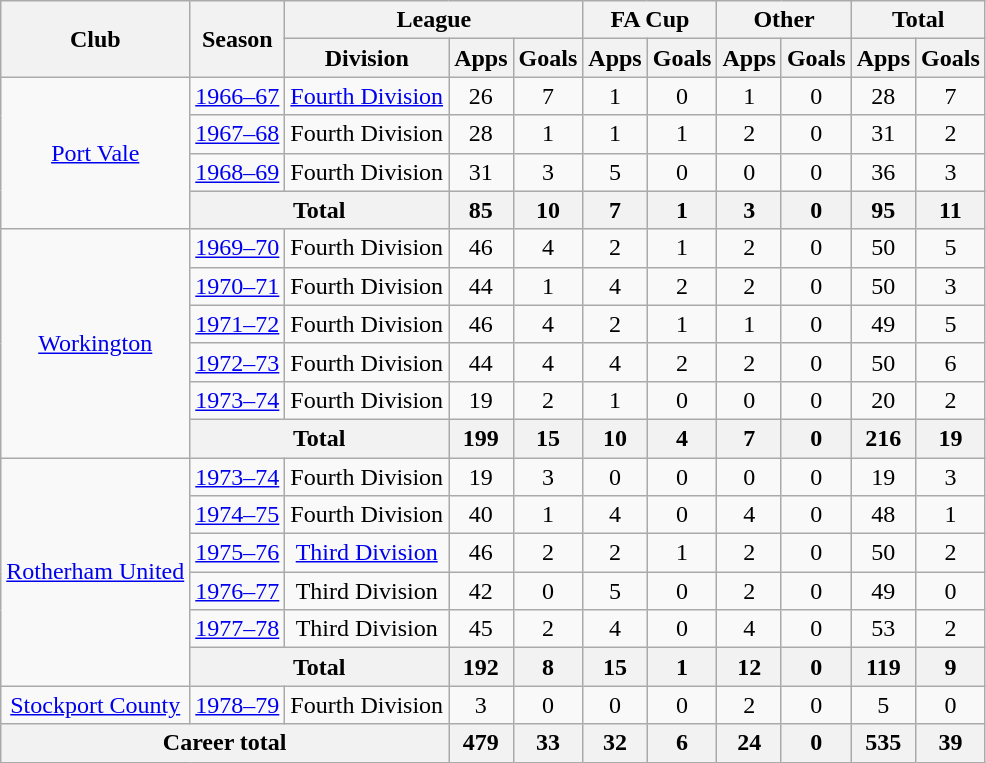<table class="wikitable" style="text-align: center;">
<tr>
<th rowspan="2">Club</th>
<th rowspan="2">Season</th>
<th colspan="3">League</th>
<th colspan="2">FA Cup</th>
<th colspan="2">Other</th>
<th colspan="2">Total</th>
</tr>
<tr>
<th>Division</th>
<th>Apps</th>
<th>Goals</th>
<th>Apps</th>
<th>Goals</th>
<th>Apps</th>
<th>Goals</th>
<th>Apps</th>
<th>Goals</th>
</tr>
<tr>
<td rowspan="4"><a href='#'>Port Vale</a></td>
<td><a href='#'>1966–67</a></td>
<td><a href='#'>Fourth Division</a></td>
<td>26</td>
<td>7</td>
<td>1</td>
<td>0</td>
<td>1</td>
<td>0</td>
<td>28</td>
<td>7</td>
</tr>
<tr>
<td><a href='#'>1967–68</a></td>
<td>Fourth Division</td>
<td>28</td>
<td>1</td>
<td>1</td>
<td>1</td>
<td>2</td>
<td>0</td>
<td>31</td>
<td>2</td>
</tr>
<tr>
<td><a href='#'>1968–69</a></td>
<td>Fourth Division</td>
<td>31</td>
<td>3</td>
<td>5</td>
<td>0</td>
<td>0</td>
<td>0</td>
<td>36</td>
<td>3</td>
</tr>
<tr>
<th colspan="2">Total</th>
<th>85</th>
<th>10</th>
<th>7</th>
<th>1</th>
<th>3</th>
<th>0</th>
<th>95</th>
<th>11</th>
</tr>
<tr>
<td rowspan="6"><a href='#'>Workington</a></td>
<td><a href='#'>1969–70</a></td>
<td>Fourth Division</td>
<td>46</td>
<td>4</td>
<td>2</td>
<td>1</td>
<td>2</td>
<td>0</td>
<td>50</td>
<td>5</td>
</tr>
<tr>
<td><a href='#'>1970–71</a></td>
<td>Fourth Division</td>
<td>44</td>
<td>1</td>
<td>4</td>
<td>2</td>
<td>2</td>
<td>0</td>
<td>50</td>
<td>3</td>
</tr>
<tr>
<td><a href='#'>1971–72</a></td>
<td>Fourth Division</td>
<td>46</td>
<td>4</td>
<td>2</td>
<td>1</td>
<td>1</td>
<td>0</td>
<td>49</td>
<td>5</td>
</tr>
<tr>
<td><a href='#'>1972–73</a></td>
<td>Fourth Division</td>
<td>44</td>
<td>4</td>
<td>4</td>
<td>2</td>
<td>2</td>
<td>0</td>
<td>50</td>
<td>6</td>
</tr>
<tr>
<td><a href='#'>1973–74</a></td>
<td>Fourth Division</td>
<td>19</td>
<td>2</td>
<td>1</td>
<td>0</td>
<td>0</td>
<td>0</td>
<td>20</td>
<td>2</td>
</tr>
<tr>
<th colspan="2">Total</th>
<th>199</th>
<th>15</th>
<th>10</th>
<th>4</th>
<th>7</th>
<th>0</th>
<th>216</th>
<th>19</th>
</tr>
<tr>
<td rowspan="6"><a href='#'>Rotherham United</a></td>
<td><a href='#'>1973–74</a></td>
<td>Fourth Division</td>
<td>19</td>
<td>3</td>
<td>0</td>
<td>0</td>
<td>0</td>
<td>0</td>
<td>19</td>
<td>3</td>
</tr>
<tr>
<td><a href='#'>1974–75</a></td>
<td>Fourth Division</td>
<td>40</td>
<td>1</td>
<td>4</td>
<td>0</td>
<td>4</td>
<td>0</td>
<td>48</td>
<td>1</td>
</tr>
<tr>
<td><a href='#'>1975–76</a></td>
<td><a href='#'>Third Division</a></td>
<td>46</td>
<td>2</td>
<td>2</td>
<td>1</td>
<td>2</td>
<td>0</td>
<td>50</td>
<td>2</td>
</tr>
<tr>
<td><a href='#'>1976–77</a></td>
<td>Third Division</td>
<td>42</td>
<td>0</td>
<td>5</td>
<td>0</td>
<td>2</td>
<td>0</td>
<td>49</td>
<td>0</td>
</tr>
<tr>
<td><a href='#'>1977–78</a></td>
<td>Third Division</td>
<td>45</td>
<td>2</td>
<td>4</td>
<td>0</td>
<td>4</td>
<td>0</td>
<td>53</td>
<td>2</td>
</tr>
<tr>
<th colspan="2">Total</th>
<th>192</th>
<th>8</th>
<th>15</th>
<th>1</th>
<th>12</th>
<th>0</th>
<th>119</th>
<th>9</th>
</tr>
<tr>
<td><a href='#'>Stockport County</a></td>
<td><a href='#'>1978–79</a></td>
<td>Fourth Division</td>
<td>3</td>
<td>0</td>
<td>0</td>
<td>0</td>
<td>2</td>
<td>0</td>
<td>5</td>
<td>0</td>
</tr>
<tr>
<th colspan="3">Career total</th>
<th>479</th>
<th>33</th>
<th>32</th>
<th>6</th>
<th>24</th>
<th>0</th>
<th>535</th>
<th>39</th>
</tr>
</table>
